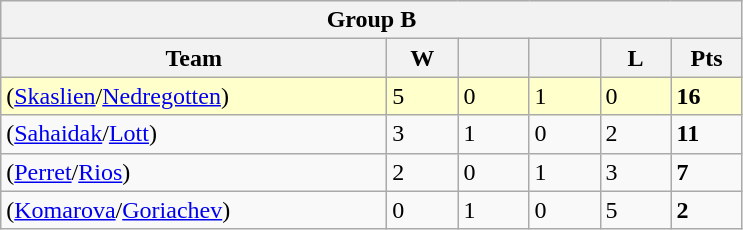<table class=wikitable>
<tr>
<th colspan=7>Group B</th>
</tr>
<tr>
<th width=250>Team</th>
<th width=40>W</th>
<th width=40></th>
<th width=40></th>
<th width=40>L</th>
<th width=40>Pts</th>
</tr>
<tr bgcolor=#ffffcc>
<td> (<a href='#'>Skaslien</a>/<a href='#'>Nedregotten</a>)</td>
<td>5</td>
<td>0</td>
<td>1</td>
<td>0</td>
<td><strong>16</strong></td>
</tr>
<tr>
<td> (<a href='#'>Sahaidak</a>/<a href='#'>Lott</a>)</td>
<td>3</td>
<td>1</td>
<td>0</td>
<td>2</td>
<td><strong>11</strong></td>
</tr>
<tr>
<td> (<a href='#'>Perret</a>/<a href='#'>Rios</a>)</td>
<td>2</td>
<td>0</td>
<td>1</td>
<td>3</td>
<td><strong>7</strong></td>
</tr>
<tr>
<td> (<a href='#'>Komarova</a>/<a href='#'>Goriachev</a>)</td>
<td>0</td>
<td>1</td>
<td>0</td>
<td>5</td>
<td><strong>2</strong></td>
</tr>
</table>
